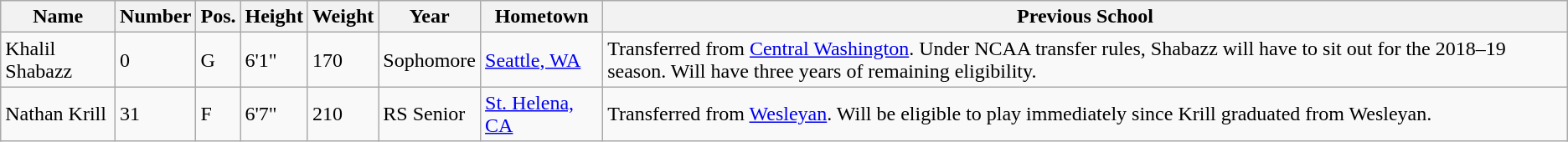<table class="wikitable sortable" border="1">
<tr>
<th>Name</th>
<th>Number</th>
<th>Pos.</th>
<th>Height</th>
<th>Weight</th>
<th>Year</th>
<th>Hometown</th>
<th class="unsortable">Previous School</th>
</tr>
<tr>
<td>Khalil Shabazz</td>
<td>0</td>
<td>G</td>
<td>6'1"</td>
<td>170</td>
<td>Sophomore</td>
<td><a href='#'>Seattle, WA</a></td>
<td>Transferred from <a href='#'>Central Washington</a>. Under NCAA transfer rules, Shabazz will have to sit out for the 2018–19 season. Will have three years of remaining eligibility.</td>
</tr>
<tr>
<td>Nathan Krill</td>
<td>31</td>
<td>F</td>
<td>6'7"</td>
<td>210</td>
<td>RS Senior</td>
<td><a href='#'>St. Helena, CA</a></td>
<td>Transferred from <a href='#'>Wesleyan</a>. Will be eligible to play immediately since Krill graduated from Wesleyan.</td>
</tr>
</table>
